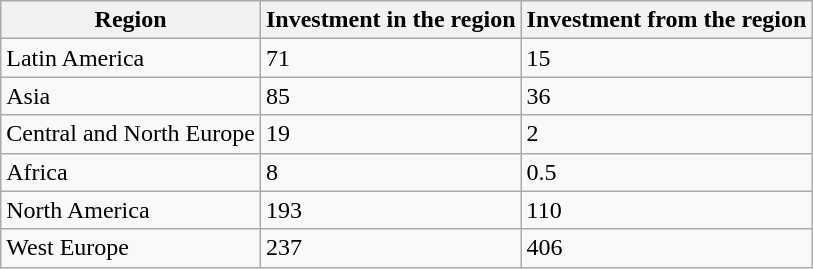<table class="wikitable">
<tr>
<th>Region</th>
<th>Investment in the region</th>
<th>Investment from the region</th>
</tr>
<tr>
<td>Latin America</td>
<td>71</td>
<td>15</td>
</tr>
<tr>
<td>Asia</td>
<td>85</td>
<td>36</td>
</tr>
<tr>
<td>Central and North Europe</td>
<td>19</td>
<td>2</td>
</tr>
<tr>
<td>Africa</td>
<td>8</td>
<td>0.5</td>
</tr>
<tr>
<td>North America</td>
<td>193</td>
<td>110</td>
</tr>
<tr>
<td>West Europe</td>
<td>237</td>
<td>406</td>
</tr>
</table>
